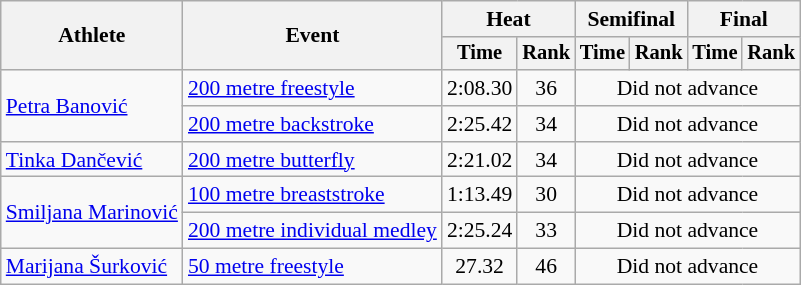<table class=wikitable style="font-size:90%">
<tr>
<th rowspan="2">Athlete</th>
<th rowspan="2">Event</th>
<th colspan="2">Heat</th>
<th colspan="2">Semifinal</th>
<th colspan="2">Final</th>
</tr>
<tr style="font-size:95%">
<th>Time</th>
<th>Rank</th>
<th>Time</th>
<th>Rank</th>
<th>Time</th>
<th>Rank</th>
</tr>
<tr align=center>
<td align=left rowspan=2><a href='#'>Petra Banović</a></td>
<td align=left><a href='#'>200 metre freestyle</a></td>
<td>2:08.30</td>
<td>36</td>
<td colspan=6>Did not advance</td>
</tr>
<tr align=center>
<td align=left><a href='#'>200 metre backstroke</a></td>
<td>2:25.42</td>
<td>34</td>
<td colspan=6>Did not advance</td>
</tr>
<tr align=center>
<td align=left><a href='#'>Tinka Dančević</a></td>
<td align=left><a href='#'>200 metre butterfly</a></td>
<td>2:21.02</td>
<td>34</td>
<td colspan=6>Did not advance</td>
</tr>
<tr align=center>
<td align=left rowspan=2><a href='#'>Smiljana Marinović</a></td>
<td align=left><a href='#'>100 metre breaststroke</a></td>
<td>1:13.49</td>
<td>30</td>
<td colspan=6>Did not advance</td>
</tr>
<tr align=center>
<td align=left><a href='#'>200 metre individual medley</a></td>
<td>2:25.24</td>
<td>33</td>
<td colspan=6>Did not advance</td>
</tr>
<tr align=center>
<td align=left><a href='#'>Marijana Šurković</a></td>
<td align=left><a href='#'>50 metre freestyle</a></td>
<td>27.32</td>
<td>46</td>
<td colspan=6>Did not advance</td>
</tr>
</table>
